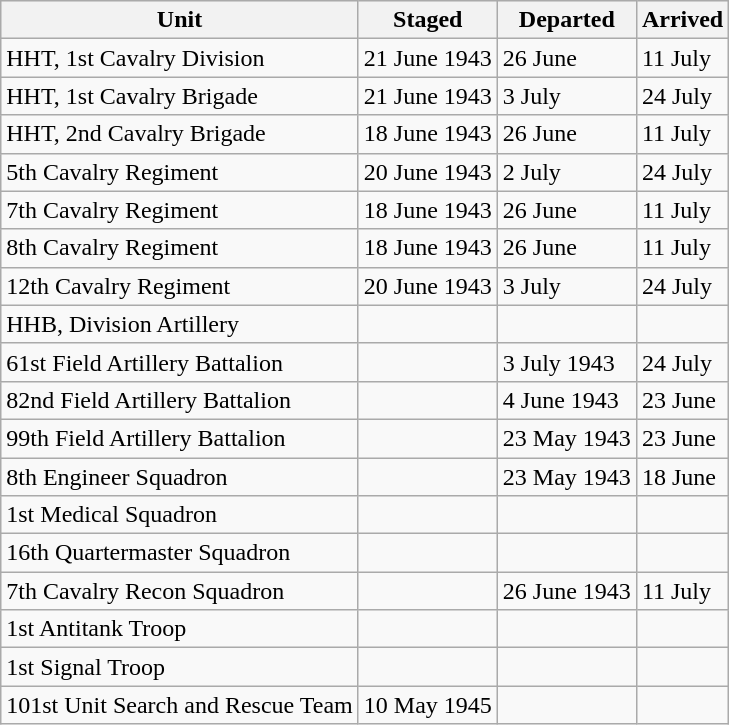<table class=wikitable>
<tr style="background:#efefef;">
<th>Unit</th>
<th>Staged</th>
<th>Departed</th>
<th>Arrived</th>
</tr>
<tr>
<td>HHT, 1st Cavalry Division</td>
<td>21 June 1943</td>
<td>26 June</td>
<td>11 July</td>
</tr>
<tr>
<td>HHT, 1st Cavalry Brigade</td>
<td>21 June 1943</td>
<td>3 July</td>
<td>24 July</td>
</tr>
<tr>
<td>HHT, 2nd Cavalry Brigade</td>
<td>18 June 1943</td>
<td>26 June</td>
<td>11 July</td>
</tr>
<tr>
<td>5th Cavalry Regiment</td>
<td>20 June 1943</td>
<td>2 July</td>
<td>24 July</td>
</tr>
<tr>
<td>7th Cavalry Regiment</td>
<td>18 June 1943</td>
<td>26 June</td>
<td>11 July</td>
</tr>
<tr>
<td>8th Cavalry Regiment</td>
<td>18 June 1943</td>
<td>26 June</td>
<td>11 July</td>
</tr>
<tr>
<td>12th Cavalry Regiment</td>
<td>20 June 1943</td>
<td>3 July</td>
<td>24 July</td>
</tr>
<tr>
<td>HHB, Division Artillery</td>
<td></td>
<td></td>
<td></td>
</tr>
<tr>
<td>61st Field Artillery Battalion</td>
<td></td>
<td>3 July 1943</td>
<td>24 July</td>
</tr>
<tr>
<td>82nd Field Artillery Battalion</td>
<td></td>
<td>4 June 1943</td>
<td>23 June</td>
</tr>
<tr>
<td>99th Field Artillery Battalion</td>
<td></td>
<td>23 May 1943</td>
<td>23 June</td>
</tr>
<tr>
<td>8th Engineer Squadron</td>
<td></td>
<td>23 May 1943</td>
<td>18 June</td>
</tr>
<tr>
<td>1st Medical Squadron</td>
<td></td>
<td></td>
<td></td>
</tr>
<tr>
<td>16th Quartermaster Squadron</td>
<td></td>
<td></td>
<td></td>
</tr>
<tr>
<td>7th Cavalry Recon Squadron</td>
<td></td>
<td>26 June 1943</td>
<td>11 July</td>
</tr>
<tr>
<td>1st Antitank Troop</td>
<td></td>
<td></td>
<td></td>
</tr>
<tr>
<td>1st Signal Troop</td>
<td></td>
<td></td>
<td></td>
</tr>
<tr>
<td>101st Unit Search and Rescue Team</td>
<td>10 May 1945</td>
<td></td>
<td></td>
</tr>
</table>
